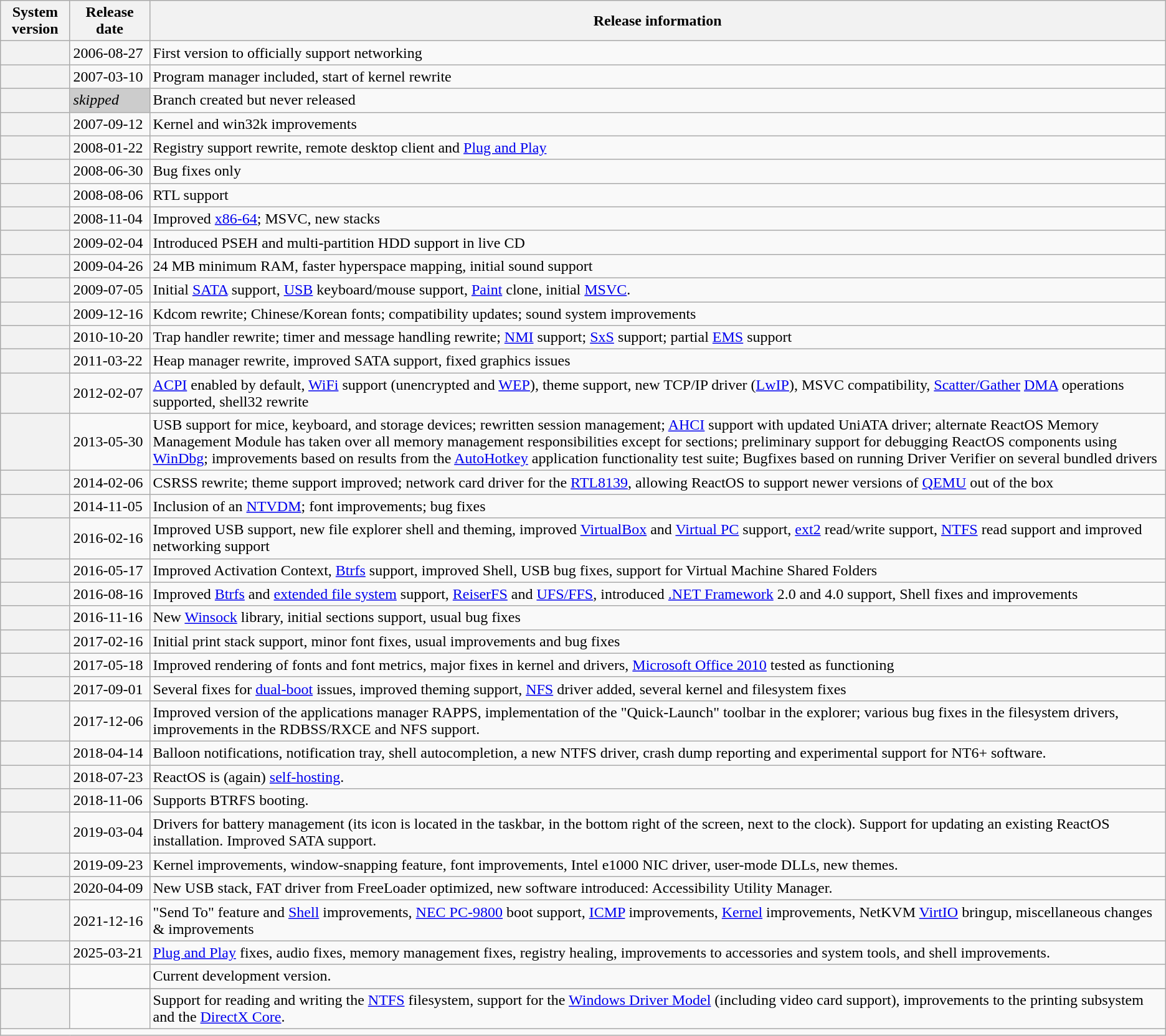<table class="wikitable sortable">
<tr>
<th>System version</th>
<th>Release date</th>
<th>Release information</th>
</tr>
<tr>
<th></th>
<td>2006-08-27</td>
<td>First version to officially support networking</td>
</tr>
<tr>
<th></th>
<td>2007-03-10</td>
<td>Program manager included, start of kernel rewrite</td>
</tr>
<tr>
<th></th>
<td style="background:#ccc;"><em>skipped</em></td>
<td>Branch created but never released</td>
</tr>
<tr>
<th></th>
<td>2007-09-12</td>
<td>Kernel and win32k improvements</td>
</tr>
<tr>
<th></th>
<td>2008-01-22</td>
<td>Registry support rewrite, remote desktop client and <a href='#'>Plug and Play</a></td>
</tr>
<tr>
<th></th>
<td>2008-06-30</td>
<td>Bug fixes only</td>
</tr>
<tr>
<th></th>
<td>2008-08-06</td>
<td>RTL support</td>
</tr>
<tr>
<th></th>
<td>2008-11-04</td>
<td>Improved <a href='#'>x86-64</a>; MSVC, new stacks</td>
</tr>
<tr>
<th></th>
<td>2009-02-04</td>
<td>Introduced PSEH and multi-partition HDD support in live CD</td>
</tr>
<tr>
<th></th>
<td>2009-04-26</td>
<td>24 MB minimum RAM, faster hyperspace mapping, initial sound support</td>
</tr>
<tr>
<th></th>
<td>2009-07-05</td>
<td>Initial <a href='#'>SATA</a> support, <a href='#'>USB</a> keyboard/mouse support, <a href='#'>Paint</a> clone, initial <a href='#'>MSVC</a>.</td>
</tr>
<tr>
<th></th>
<td>2009-12-16</td>
<td>Kdcom rewrite; Chinese/Korean fonts; compatibility updates; sound system improvements</td>
</tr>
<tr>
<th></th>
<td>2010-10-20</td>
<td>Trap handler rewrite; timer and message handling rewrite; <a href='#'>NMI</a> support; <a href='#'>SxS</a> support; partial <a href='#'>EMS</a> support</td>
</tr>
<tr>
<th></th>
<td>2011-03-22</td>
<td>Heap manager rewrite, improved SATA support, fixed graphics issues</td>
</tr>
<tr>
<th></th>
<td>2012-02-07</td>
<td><a href='#'>ACPI</a> enabled by default, <a href='#'>WiFi</a> support (unencrypted and <a href='#'>WEP</a>), theme support, new TCP/IP driver (<a href='#'>LwIP</a>), MSVC compatibility, <a href='#'>Scatter/Gather</a> <a href='#'>DMA</a> operations supported, shell32 rewrite</td>
</tr>
<tr>
<th></th>
<td>2013-05-30</td>
<td>USB support for mice, keyboard, and storage devices; rewritten session management; <a href='#'>AHCI</a> support with updated UniATA driver; alternate ReactOS Memory Management Module has taken over all memory management responsibilities except for sections; preliminary support for debugging ReactOS components using <a href='#'>WinDbg</a>; improvements based on results from the <a href='#'>AutoHotkey</a> application functionality test suite; Bugfixes based on running Driver Verifier on several bundled drivers</td>
</tr>
<tr>
<th></th>
<td>2014-02-06</td>
<td>CSRSS rewrite; theme support improved; network card driver for the <a href='#'>RTL8139</a>, allowing ReactOS to support newer versions of <a href='#'>QEMU</a> out of the box</td>
</tr>
<tr>
<th></th>
<td>2014-11-05</td>
<td>Inclusion of an <a href='#'>NTVDM</a>; font improvements; bug fixes</td>
</tr>
<tr>
<th></th>
<td>2016-02-16</td>
<td>Improved USB support, new file explorer shell and theming, improved <a href='#'>VirtualBox</a> and <a href='#'>Virtual PC</a> support, <a href='#'>ext2</a> read/write support, <a href='#'>NTFS</a> read support and improved networking support</td>
</tr>
<tr>
<th></th>
<td>2016-05-17</td>
<td>Improved Activation Context, <a href='#'>Btrfs</a> support, improved Shell, USB bug fixes, support for Virtual Machine Shared Folders</td>
</tr>
<tr>
<th></th>
<td>2016-08-16</td>
<td>Improved <a href='#'>Btrfs</a> and <a href='#'>extended file system</a> support, <a href='#'>ReiserFS</a> and <a href='#'>UFS/FFS</a>, introduced <a href='#'>.NET Framework</a> 2.0 and 4.0 support, Shell fixes and improvements</td>
</tr>
<tr>
<th></th>
<td>2016-11-16</td>
<td>New <a href='#'>Winsock</a> library, initial sections support, usual bug fixes</td>
</tr>
<tr>
<th></th>
<td>2017-02-16</td>
<td>Initial print stack support, minor font fixes, usual improvements and bug fixes</td>
</tr>
<tr>
<th></th>
<td>2017-05-18</td>
<td>Improved rendering of fonts and font metrics, major fixes in kernel and drivers, <a href='#'>Microsoft Office 2010</a> tested as functioning</td>
</tr>
<tr>
<th></th>
<td>2017-09-01</td>
<td>Several fixes for <a href='#'>dual-boot</a> issues, improved theming support, <a href='#'>NFS</a> driver added, several kernel and filesystem fixes</td>
</tr>
<tr>
<th></th>
<td>2017-12-06</td>
<td>Improved version of the applications manager RAPPS, implementation of the "Quick-Launch" toolbar in the explorer; various bug fixes in the filesystem drivers, improvements in the RDBSS/RXCE and NFS support.</td>
</tr>
<tr>
<th></th>
<td>2018-04-14</td>
<td>Balloon notifications, notification tray, shell autocompletion, a new NTFS driver, crash dump reporting and experimental support for NT6+ software.</td>
</tr>
<tr>
<th></th>
<td>2018-07-23</td>
<td>ReactOS is (again) <a href='#'>self-hosting</a>.</td>
</tr>
<tr>
<th></th>
<td>2018-11-06</td>
<td>Supports BTRFS booting.</td>
</tr>
<tr>
<th></th>
<td>2019-03-04</td>
<td>Drivers for battery management (its icon is located in the taskbar, in the bottom right of the screen, next to the clock). Support for updating an existing ReactOS installation. Improved SATA support.</td>
</tr>
<tr>
<th></th>
<td style="white-space: nowrap;">2019-09-23</td>
<td>Kernel improvements, window-snapping feature, font improvements, Intel e1000 NIC driver, user-mode DLLs, new themes.</td>
</tr>
<tr>
<th></th>
<td>2020-04-09</td>
<td>New USB stack, FAT driver from FreeLoader optimized, new software introduced: Accessibility Utility Manager.</td>
</tr>
<tr>
<th></th>
<td>2021-12-16</td>
<td>"Send To" feature and <a href='#'>Shell</a> improvements, <a href='#'>NEC PC-9800</a> boot support, <a href='#'>ICMP</a> improvements, <a href='#'>Kernel</a> improvements, NetKVM <a href='#'>VirtIO</a> bringup, miscellaneous changes & improvements</td>
</tr>
<tr>
<th></th>
<td>2025-03-21</td>
<td><a href='#'>Plug and Play</a> fixes, audio fixes, memory management fixes, registry healing, improvements to accessories and system tools, and shell improvements.</td>
</tr>
<tr>
<th></th>
<td></td>
<td>Current development version.</td>
</tr>
<tr>
</tr>
<tr>
<th></th>
<td></td>
<td>Support for reading and writing the <a href='#'>NTFS</a> filesystem, support for the <a href='#'>Windows Driver Model</a> (including video card support), improvements to the printing subsystem and the <a href='#'>DirectX Core</a>.</td>
</tr>
<tr>
<td colspan="5"></td>
</tr>
</table>
